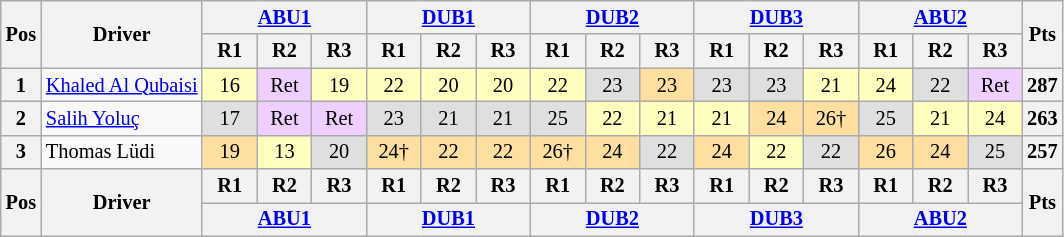<table class="wikitable" style="font-size: 85%; text-align: center;">
<tr>
<th rowspan="2" valign="middle">Pos</th>
<th rowspan="2" valign="middle">Driver</th>
<th colspan="3"><a href='#'>ABU1</a><br></th>
<th colspan="3"><a href='#'>DUB1</a><br></th>
<th colspan="3"><a href='#'>DUB2</a><br></th>
<th colspan="3"><a href='#'>DUB3</a><br></th>
<th colspan="3"><a href='#'>ABU2</a><br></th>
<th rowspan="2" valign="middle">Pts</th>
</tr>
<tr>
<th>R1</th>
<th>R2</th>
<th>R3</th>
<th>R1</th>
<th>R2</th>
<th>R3</th>
<th>R1</th>
<th>R2</th>
<th>R3</th>
<th>R1</th>
<th>R2</th>
<th>R3</th>
<th>R1</th>
<th>R2</th>
<th>R3</th>
</tr>
<tr>
<th>1</th>
<td nowrap="" align="left"> <a href='#'>Khaled Al Qubaisi</a></td>
<td style="background:#ffffbf;">16</td>
<td style="background:#efcfff;">Ret</td>
<td style="background:#ffffbf;">19</td>
<td style="background:#ffffbf;">22</td>
<td style="background:#ffffbf;">20</td>
<td style="background:#ffffbf;">20</td>
<td style="background:#ffffbf;">22</td>
<td style="background:#dfdfdf;">23</td>
<td style="background:#ffdf9f;">23</td>
<td style="background:#dfdfdf;">23</td>
<td style="background:#dfdfdf;">23</td>
<td style="background:#ffffbf;">21</td>
<td style="background:#ffffbf;">24</td>
<td style="background:#dfdfdf;">22</td>
<td style="background:#efcfff;">Ret</td>
<th>287</th>
</tr>
<tr>
<th>2</th>
<td align="left"> <a href='#'>Salih Yoluç</a></td>
<td style="background:#dfdfdf;">17</td>
<td style="background:#efcfff;">Ret</td>
<td style="background:#efcfff;">Ret</td>
<td style="background:#dfdfdf;">23</td>
<td style="background:#dfdfdf;">21</td>
<td style="background:#dfdfdf;">21</td>
<td style="background:#dfdfdf;">25</td>
<td style="background:#ffffbf;">22</td>
<td style="background:#ffffbf;">21</td>
<td style="background:#ffffbf;">21</td>
<td style="background:#ffdf9f;">24</td>
<td style="background:#ffdf9f;">26†</td>
<td style="background:#dfdfdf;">25</td>
<td style="background:#ffffbf;">21</td>
<td style="background:#ffffbf;">24</td>
<th>263</th>
</tr>
<tr>
<th>3</th>
<td align="left"> Thomas Lüdi</td>
<td style="background:#ffdf9f;" width="30px">19</td>
<td style="background:#ffffbf;" width="30px">13</td>
<td style="background:#dfdfdf;" width="30px">20</td>
<td style="background:#ffdf9f;" width="30px">24†</td>
<td style="background:#ffdf9f;" width="30px">22</td>
<td style="background:#ffdf9f;" width="30px">22</td>
<td style="background:#ffdf9f;" width="30px">26†</td>
<td style="background:#ffdf9f;" width="30px">24</td>
<td style="background:#dfdfdf;" width="30px">22</td>
<td style="background:#ffdf9f;" width="30px">24</td>
<td style="background:#ffffbf;" width="30px">22</td>
<td style="background:#dfdfdf;" width="30px">22</td>
<td style="background:#ffdf9f;" width="30px">26</td>
<td style="background:#ffdf9f;" width="30px">24</td>
<td style="background:#dfdfdf;" width="30px">25</td>
<th>257</th>
</tr>
<tr>
<th rowspan="2">Pos</th>
<th rowspan="2">Driver</th>
<th>R1</th>
<th>R2</th>
<th>R3</th>
<th>R1</th>
<th>R2</th>
<th>R3</th>
<th>R1</th>
<th>R2</th>
<th>R3</th>
<th>R1</th>
<th>R2</th>
<th>R3</th>
<th>R1</th>
<th>R2</th>
<th>R3</th>
<th rowspan="2">Pts</th>
</tr>
<tr valign="top">
<th colspan="3"><a href='#'>ABU1</a><br></th>
<th colspan="3"><a href='#'>DUB1</a><br></th>
<th colspan="3"><a href='#'>DUB2</a><br></th>
<th colspan="3"><a href='#'>DUB3</a><br></th>
<th colspan="3"><a href='#'>ABU2</a><br></th>
</tr>
</table>
